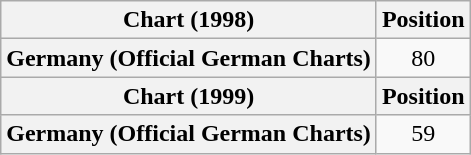<table class="wikitable plainrowheaders" style="text-align:center">
<tr>
<th scope="col">Chart (1998)</th>
<th scope="col">Position</th>
</tr>
<tr>
<th scope="row">Germany (Official German Charts)</th>
<td>80</td>
</tr>
<tr>
<th scope="col">Chart (1999)</th>
<th scope="col">Position</th>
</tr>
<tr>
<th scope="row">Germany (Official German Charts)</th>
<td align="center">59</td>
</tr>
</table>
